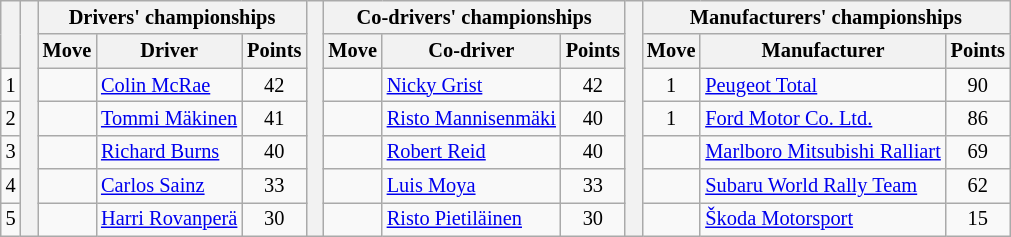<table class="wikitable" style="font-size:85%;">
<tr>
<th rowspan="2"></th>
<th rowspan="7" style="width:5px;"></th>
<th colspan="3">Drivers' championships</th>
<th rowspan="7" style="width:5px;"></th>
<th colspan="3" nowrap>Co-drivers' championships</th>
<th rowspan="7" style="width:5px;"></th>
<th colspan="3" nowrap>Manufacturers' championships</th>
</tr>
<tr>
<th>Move</th>
<th>Driver</th>
<th>Points</th>
<th>Move</th>
<th>Co-driver</th>
<th>Points</th>
<th>Move</th>
<th>Manufacturer</th>
<th>Points</th>
</tr>
<tr>
<td align="center">1</td>
<td align="center"></td>
<td> <a href='#'>Colin McRae</a></td>
<td align="center">42</td>
<td align="center"></td>
<td> <a href='#'>Nicky Grist</a></td>
<td align="center">42</td>
<td align="center"> 1</td>
<td> <a href='#'>Peugeot Total</a></td>
<td align="center">90</td>
</tr>
<tr>
<td align="center">2</td>
<td align="center"></td>
<td> <a href='#'>Tommi Mäkinen</a></td>
<td align="center">41</td>
<td align="center"></td>
<td> <a href='#'>Risto Mannisenmäki</a></td>
<td align="center">40</td>
<td align="center"> 1</td>
<td> <a href='#'>Ford Motor Co. Ltd.</a></td>
<td align="center">86</td>
</tr>
<tr>
<td align="center">3</td>
<td align="center"></td>
<td> <a href='#'>Richard Burns</a></td>
<td align="center">40</td>
<td align="center"></td>
<td> <a href='#'>Robert Reid</a></td>
<td align="center">40</td>
<td align="center"></td>
<td> <a href='#'>Marlboro Mitsubishi Ralliart</a></td>
<td align="center">69</td>
</tr>
<tr>
<td align="center">4</td>
<td align="center"></td>
<td> <a href='#'>Carlos Sainz</a></td>
<td align="center">33</td>
<td align="center"></td>
<td> <a href='#'>Luis Moya</a></td>
<td align="center">33</td>
<td align="center"></td>
<td> <a href='#'>Subaru World Rally Team</a></td>
<td align="center">62</td>
</tr>
<tr>
<td align="center">5</td>
<td align="center"></td>
<td> <a href='#'>Harri Rovanperä</a></td>
<td align="center">30</td>
<td align="center"></td>
<td> <a href='#'>Risto Pietiläinen</a></td>
<td align="center">30</td>
<td align="center"></td>
<td> <a href='#'>Škoda Motorsport</a></td>
<td align="center">15</td>
</tr>
</table>
